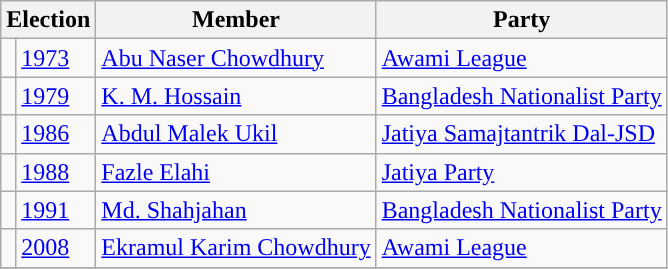<table class="wikitable">
<tr>
<th colspan="2">Election</th>
<th>Member</th>
<th>Party</th>
</tr>
<tr>
<td style="background-color:"></td>
<td><a href='#'>1973</a></td>
<td><a href='#'>Abu Naser Chowdhury</a></td>
<td><a href='#'>Awami League</a></td>
</tr>
<tr>
<td style="background-color:"></td>
<td><a href='#'>1979</a></td>
<td><a href='#'>K. M. Hossain</a></td>
<td><a href='#'>Bangladesh Nationalist Party</a></td>
</tr>
<tr>
<td style="background-color:"></td>
<td><a href='#'>1986</a></td>
<td><a href='#'>Abdul Malek Ukil</a></td>
<td><a href='#'>Jatiya Samajtantrik Dal-JSD</a></td>
</tr>
<tr>
<td style="background-color:"></td>
<td><a href='#'>1988</a></td>
<td><a href='#'>Fazle Elahi</a></td>
<td><a href='#'>Jatiya Party</a></td>
</tr>
<tr>
<td style="background-color:"></td>
<td><a href='#'>1991</a></td>
<td><a href='#'>Md. Shahjahan</a></td>
<td><a href='#'>Bangladesh Nationalist Party</a></td>
</tr>
<tr>
<td style="background-color:"></td>
<td><a href='#'>2008</a></td>
<td><a href='#'>Ekramul Karim Chowdhury</a></td>
<td><a href='#'>Awami League</a></td>
</tr>
<tr>
</tr>
</table>
